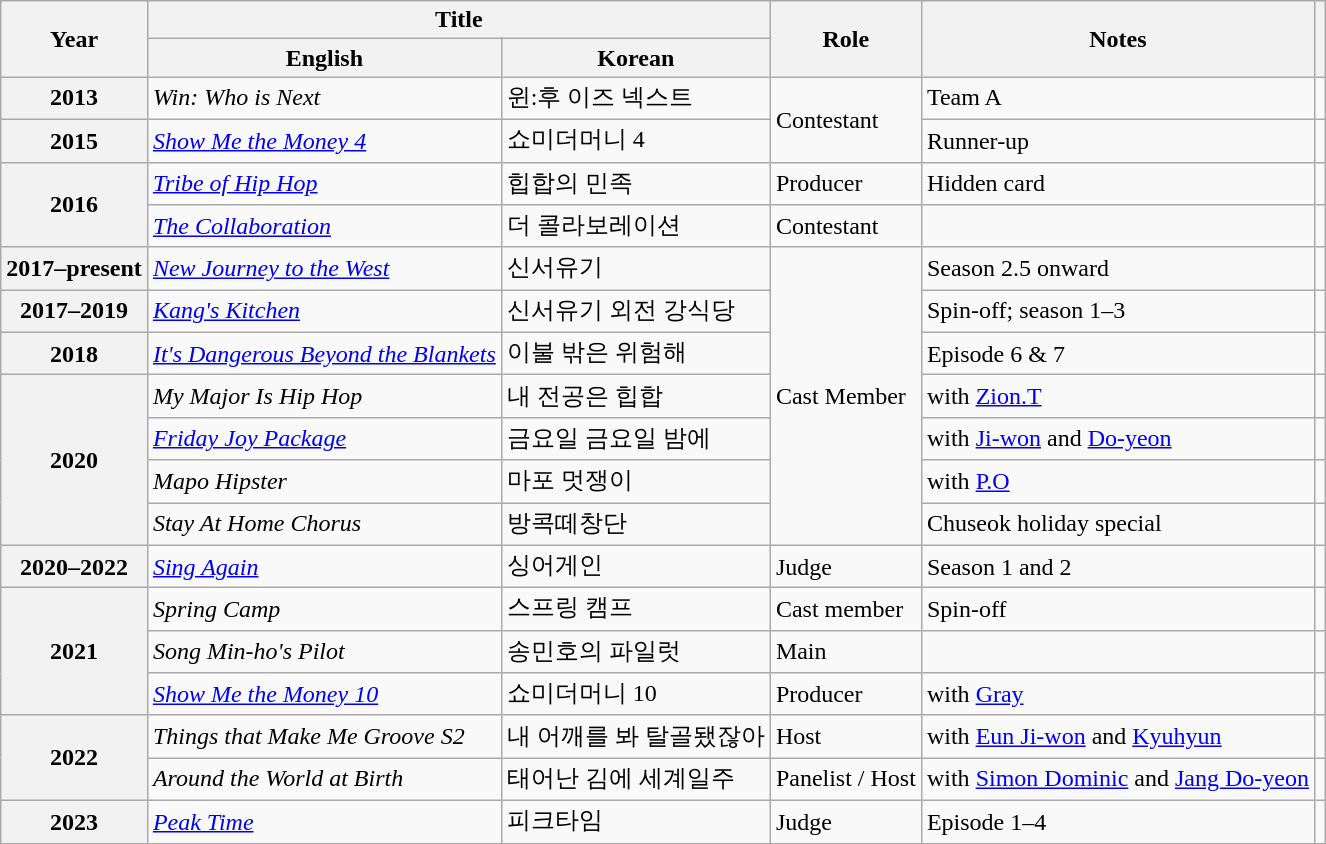<table class="wikitable sortable plainrowheaders">
<tr>
<th scope="col" rowspan="2">Year</th>
<th scope="col" colspan="2">Title</th>
<th scope="col" rowspan="2">Role</th>
<th scope="col" rowspan="2">Notes</th>
<th scope="col" rowspan="2" class="unsortable"></th>
</tr>
<tr>
<th scope="col">English</th>
<th scope="col">Korean</th>
</tr>
<tr>
<th scope="row">2013</th>
<td><em>Win: Who is Next</em></td>
<td>윈:후 이즈 넥스트</td>
<td rowspan="2">Contestant</td>
<td>Team A</td>
<td style="text-align:center"></td>
</tr>
<tr>
<th scope="row">2015</th>
<td><em><a href='#'>Show Me the Money 4</a></em></td>
<td>쇼미더머니 4</td>
<td>Runner-up</td>
<td style="text-align:center"></td>
</tr>
<tr>
<th scope="row" rowspan="2">2016</th>
<td><em><a href='#'>Tribe of Hip Hop</a></em></td>
<td>힙합의 민족</td>
<td>Producer</td>
<td>Hidden card</td>
<td></td>
</tr>
<tr>
<td><em><a href='#'>The Collaboration</a></em></td>
<td>더 콜라보레이션</td>
<td>Contestant</td>
<td></td>
<td></td>
</tr>
<tr>
<th scope="row">2017–present</th>
<td><em><a href='#'>New Journey to the West</a></em></td>
<td>신서유기</td>
<td rowspan="7">Cast Member</td>
<td>Season 2.5 onward</td>
<td style="text-align:center"></td>
</tr>
<tr>
<th scope="row">2017–2019</th>
<td><em><a href='#'>Kang's Kitchen</a></em></td>
<td>신서유기 외전 강식당</td>
<td>Spin-off; season 1–3</td>
<td style="text-align:center"></td>
</tr>
<tr>
<th scope="row">2018</th>
<td><em><a href='#'>It's Dangerous Beyond the Blankets</a></em></td>
<td>이불 밖은 위험해</td>
<td>Episode 6 & 7</td>
<td style="text-align:center"></td>
</tr>
<tr>
<th scope="row" rowspan="4">2020</th>
<td><em>My Major Is Hip Hop</em></td>
<td>내 전공은 힙합</td>
<td>with <a href='#'>Zion.T</a></td>
<td style="text-align:center"></td>
</tr>
<tr>
<td><em><a href='#'>Friday Joy Package</a></em></td>
<td>금요일 금요일 밤에</td>
<td>with <a href='#'>Ji-won</a> and <a href='#'>Do-yeon</a></td>
<td style="text-align:center"></td>
</tr>
<tr>
<td><em>Mapo Hipster</em></td>
<td>마포 멋쟁이</td>
<td>with <a href='#'>P.O</a></td>
<td style="text-align:center"></td>
</tr>
<tr>
<td><em>Stay At Home Chorus</em></td>
<td>방콕떼창단</td>
<td>Chuseok holiday special</td>
<td style="text-align:center"></td>
</tr>
<tr>
<th scope="row">2020–2022</th>
<td><em><a href='#'>Sing Again</a></em></td>
<td>싱어게인</td>
<td>Judge</td>
<td>Season 1 and 2</td>
<td style="text-align:center"></td>
</tr>
<tr>
<th scope="row" rowspan="3">2021</th>
<td><em>Spring Camp</em></td>
<td>스프링 캠프</td>
<td>Cast member</td>
<td>Spin-off</td>
<td style="text-align:center"></td>
</tr>
<tr>
<td><em>Song Min-ho's Pilot</em></td>
<td>송민호의 파일럿</td>
<td>Main</td>
<td></td>
<td style="text-align:center"></td>
</tr>
<tr>
<td><em><a href='#'>Show Me the Money 10</a></em></td>
<td>쇼미더머니 10</td>
<td>Producer</td>
<td>with <a href='#'>Gray</a></td>
<td style="text-align:center"></td>
</tr>
<tr>
<th scope="row" rowspan=2>2022</th>
<td><em>Things that Make Me Groove S2</em></td>
<td>내 어깨를 봐 탈골됐잖아</td>
<td>Host</td>
<td>with <a href='#'>Eun Ji-won</a> and <a href='#'>Kyuhyun</a></td>
<td style="text-align:center"></td>
</tr>
<tr>
<td><em>Around the World at Birth</em></td>
<td>태어난 김에 세계일주</td>
<td>Panelist / Host</td>
<td>with <a href='#'>Simon Dominic</a> and <a href='#'>Jang Do-yeon</a></td>
<td style="text-align:center"></td>
</tr>
<tr>
<th scope="row">2023</th>
<td><em><a href='#'>Peak Time</a></em></td>
<td>피크타임</td>
<td>Judge</td>
<td>Episode 1–4</td>
<td style="text-align:center"></td>
</tr>
</table>
